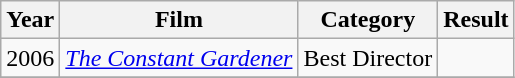<table class="wikitable">
<tr>
<th>Year</th>
<th>Film</th>
<th>Category</th>
<th>Result</th>
</tr>
<tr>
<td>2006</td>
<td><em><a href='#'>The Constant Gardener</a></em></td>
<td>Best Director</td>
<td></td>
</tr>
<tr>
</tr>
</table>
